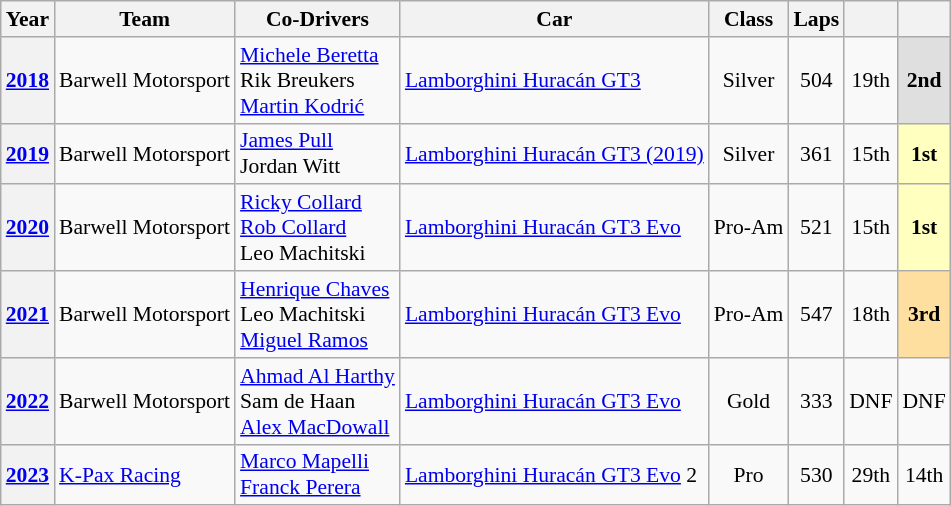<table class="wikitable" style="text-align:center; font-size:90%">
<tr>
<th>Year</th>
<th>Team</th>
<th>Co-Drivers</th>
<th>Car</th>
<th>Class</th>
<th>Laps</th>
<th></th>
<th></th>
</tr>
<tr>
<th><a href='#'>2018</a></th>
<td align="left" nowrap> Barwell Motorsport</td>
<td align="left" nowrap> <a href='#'>Michele Beretta</a><br> Rik Breukers<br> <a href='#'>Martin Kodrić</a></td>
<td align="left" nowrap><a href='#'>Lamborghini Huracán GT3</a></td>
<td>Silver</td>
<td>504</td>
<td>19th</td>
<td style="background:#DFDFDF;"><strong>2nd</strong></td>
</tr>
<tr>
<th><a href='#'>2019</a></th>
<td align="left" nowrap> Barwell Motorsport</td>
<td align="left" nowrap> <a href='#'>James Pull</a><br> Jordan Witt</td>
<td align="left" nowrap><a href='#'>Lamborghini Huracán GT3 (2019)</a></td>
<td>Silver</td>
<td>361</td>
<td>15th</td>
<td style="background:#FFFFBF;"><strong>1st</strong></td>
</tr>
<tr>
<th><a href='#'>2020</a></th>
<td align="left" nowrap> Barwell Motorsport</td>
<td align="left" nowrap> <a href='#'>Ricky Collard</a><br> <a href='#'>Rob Collard</a><br> Leo Machitski</td>
<td align="left" nowrap><a href='#'>Lamborghini Huracán GT3 Evo</a></td>
<td>Pro-Am</td>
<td>521</td>
<td>15th</td>
<td style="background:#FFFFBF;"><strong>1st</strong></td>
</tr>
<tr>
<th><a href='#'>2021</a></th>
<td align="left" nowrap> Barwell Motorsport</td>
<td align="left" nowrap> <a href='#'>Henrique Chaves</a><br> Leo Machitski<br> <a href='#'>Miguel Ramos</a></td>
<td align="left" nowrap><a href='#'>Lamborghini Huracán GT3 Evo</a></td>
<td>Pro-Am</td>
<td>547</td>
<td>18th</td>
<td style="background:#FFDF9F;"><strong>3rd</strong></td>
</tr>
<tr>
<th><a href='#'>2022</a></th>
<td align="left" nowrap> Barwell Motorsport</td>
<td align="left" nowrap> <a href='#'>Ahmad Al Harthy</a><br> Sam de Haan<br> <a href='#'>Alex MacDowall</a></td>
<td align="left" nowrap><a href='#'>Lamborghini Huracán GT3 Evo</a></td>
<td>Gold</td>
<td>333</td>
<td>DNF</td>
<td>DNF</td>
</tr>
<tr>
<th><a href='#'>2023</a></th>
<td align="left" nowrap> <a href='#'>K-Pax Racing</a></td>
<td align="left" nowrap> <a href='#'>Marco Mapelli</a><br> <a href='#'>Franck Perera</a></td>
<td align="left" nowrap><a href='#'>Lamborghini Huracán GT3 Evo</a> 2</td>
<td>Pro</td>
<td>530</td>
<td>29th</td>
<td>14th</td>
</tr>
</table>
